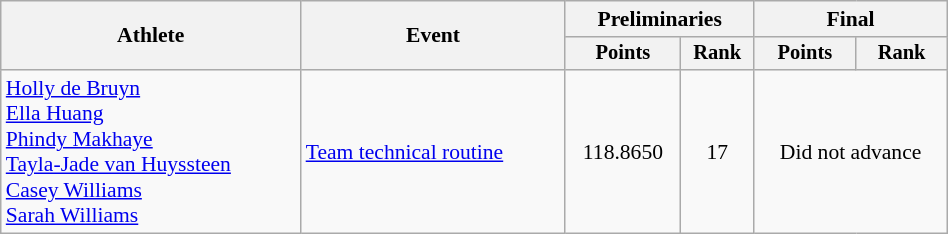<table class="wikitable" style="text-align:center; font-size:90%; width:50%;">
<tr>
<th rowspan="2">Athlete</th>
<th rowspan="2">Event</th>
<th colspan="2">Preliminaries</th>
<th colspan="2">Final</th>
</tr>
<tr style="font-size:95%">
<th>Points</th>
<th>Rank</th>
<th>Points</th>
<th>Rank</th>
</tr>
<tr>
<td align=left><a href='#'>Holly de Bruyn</a><br><a href='#'>Ella Huang</a><br><a href='#'>Phindy Makhaye</a><br><a href='#'>Tayla-Jade van Huyssteen</a><br><a href='#'>Casey Williams</a><br><a href='#'>Sarah Williams</a></td>
<td align=left><a href='#'>Team technical routine</a></td>
<td>118.8650</td>
<td>17</td>
<td colspan=2>Did not advance</td>
</tr>
</table>
